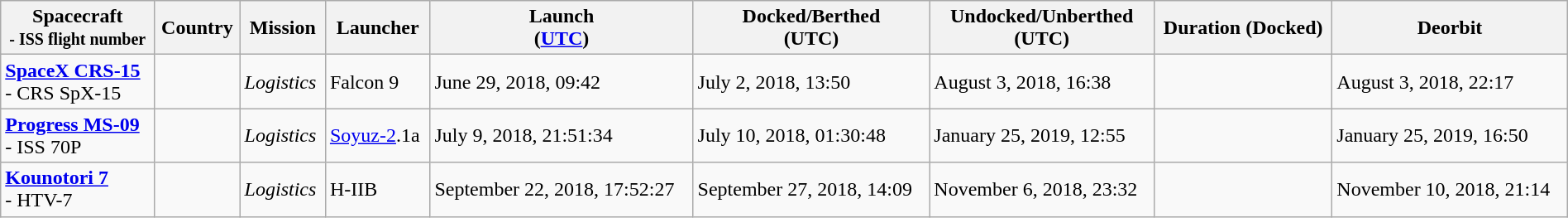<table class="wikitable" width="100%">
<tr>
<th>Spacecraft<br><small>- ISS flight number</small></th>
<th>Country</th>
<th>Mission</th>
<th>Launcher</th>
<th>Launch<br>(<a href='#'>UTC</a>)</th>
<th>Docked/Berthed<br>(UTC) </th>
<th>Undocked/Unberthed<br>(UTC)</th>
<th>Duration (Docked)</th>
<th>Deorbit</th>
</tr>
<tr>
<td><strong><a href='#'>SpaceX CRS-15</a></strong><br> - CRS SpX-15</td>
<td></td>
<td><em>Logistics</em></td>
<td>Falcon 9</td>
<td>June 29, 2018, 09:42</td>
<td>July 2, 2018, 13:50</td>
<td>August 3, 2018, 16:38</td>
<td></td>
<td>August 3, 2018, 22:17</td>
</tr>
<tr>
<td><strong><a href='#'>Progress MS-09</a></strong><br> - ISS 70P</td>
<td></td>
<td><em>Logistics</em></td>
<td><a href='#'>Soyuz-2</a>.1a</td>
<td>July 9, 2018, 21:51:34</td>
<td>July 10, 2018, 01:30:48</td>
<td>January 25, 2019, 12:55</td>
<td></td>
<td>January 25, 2019, 16:50</td>
</tr>
<tr>
<td><strong><a href='#'>Kounotori 7</a></strong><br> - HTV-7</td>
<td></td>
<td><em>Logistics</em></td>
<td>H-IIB</td>
<td>September 22, 2018, 17:52:27</td>
<td>September 27, 2018, 14:09</td>
<td>November 6, 2018, 23:32</td>
<td></td>
<td>November 10, 2018, 21:14</td>
</tr>
</table>
